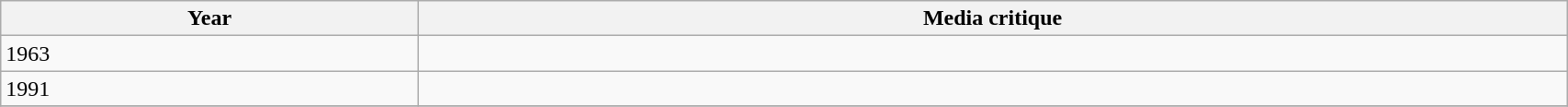<table class='wikitable sortable' width='90%'>
<tr>
<th>Year</th>
<th class='unsortable'>Media critique</th>
</tr>
<tr>
<td>1963</td>
<td></td>
</tr>
<tr>
<td>1991</td>
<td></td>
</tr>
<tr>
</tr>
</table>
